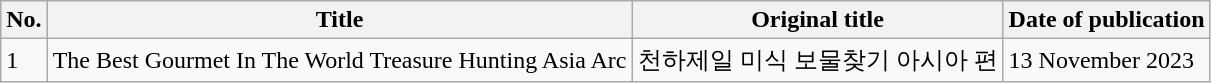<table class="wikitable">
<tr>
<th>No.</th>
<th>Title</th>
<th>Original title</th>
<th>Date of publication</th>
</tr>
<tr>
<td>1</td>
<td>The Best Gourmet In The World Treasure Hunting Asia Arc</td>
<td>천하제일 미식 보물찾기 아시아 편</td>
<td>13 November 2023</td>
</tr>
</table>
